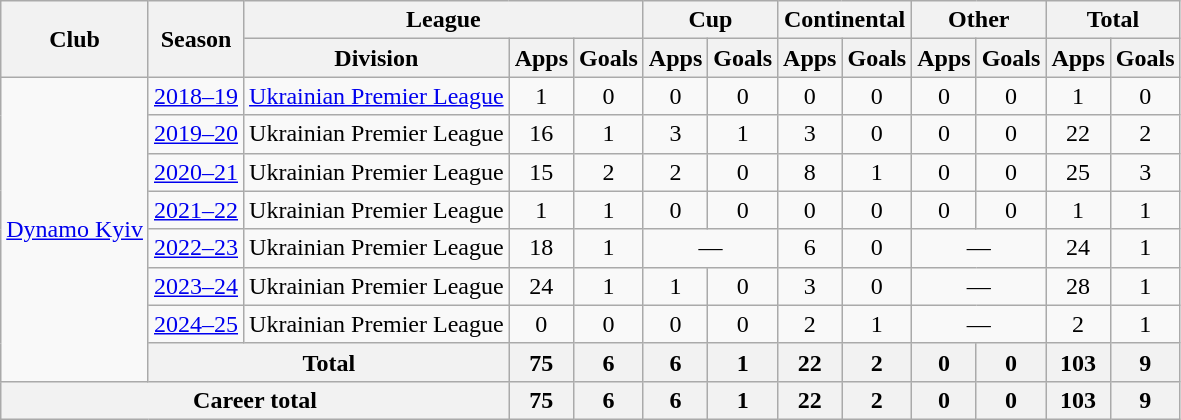<table class="wikitable" style="text-align:center">
<tr>
<th rowspan="2">Club</th>
<th rowspan="2">Season</th>
<th colspan="3">League</th>
<th colspan="2">Cup</th>
<th colspan="2">Continental</th>
<th colspan="2">Other</th>
<th colspan="2">Total</th>
</tr>
<tr>
<th>Division</th>
<th>Apps</th>
<th>Goals</th>
<th>Apps</th>
<th>Goals</th>
<th>Apps</th>
<th>Goals</th>
<th>Apps</th>
<th>Goals</th>
<th>Apps</th>
<th>Goals</th>
</tr>
<tr>
<td rowspan="8"><a href='#'>Dynamo Kyiv</a></td>
<td><a href='#'>2018–19</a></td>
<td><a href='#'>Ukrainian Premier League</a></td>
<td>1</td>
<td>0</td>
<td>0</td>
<td>0</td>
<td>0</td>
<td>0</td>
<td>0</td>
<td>0</td>
<td>1</td>
<td>0</td>
</tr>
<tr>
<td><a href='#'>2019–20</a></td>
<td>Ukrainian Premier League</td>
<td>16</td>
<td>1</td>
<td>3</td>
<td>1</td>
<td>3</td>
<td>0</td>
<td>0</td>
<td>0</td>
<td>22</td>
<td>2</td>
</tr>
<tr>
<td><a href='#'>2020–21</a></td>
<td>Ukrainian Premier League</td>
<td>15</td>
<td>2</td>
<td>2</td>
<td>0</td>
<td>8</td>
<td>1</td>
<td>0</td>
<td>0</td>
<td>25</td>
<td>3</td>
</tr>
<tr>
<td><a href='#'>2021–22</a></td>
<td>Ukrainian Premier League</td>
<td>1</td>
<td>1</td>
<td>0</td>
<td>0</td>
<td>0</td>
<td>0</td>
<td>0</td>
<td>0</td>
<td>1</td>
<td>1</td>
</tr>
<tr>
<td><a href='#'>2022–23</a></td>
<td>Ukrainian Premier League</td>
<td>18</td>
<td>1</td>
<td colspan="2">—</td>
<td>6</td>
<td>0</td>
<td colspan="2">—</td>
<td>24</td>
<td>1</td>
</tr>
<tr>
<td><a href='#'>2023–24</a></td>
<td>Ukrainian Premier League</td>
<td>24</td>
<td>1</td>
<td>1</td>
<td>0</td>
<td>3</td>
<td>0</td>
<td colspan="2">—</td>
<td>28</td>
<td>1</td>
</tr>
<tr>
<td><a href='#'>2024–25</a></td>
<td>Ukrainian Premier League</td>
<td>0</td>
<td>0</td>
<td>0</td>
<td>0</td>
<td>2</td>
<td>1</td>
<td colspan="2">—</td>
<td>2</td>
<td>1</td>
</tr>
<tr>
<th colspan="2">Total</th>
<th>75</th>
<th>6</th>
<th>6</th>
<th>1</th>
<th>22</th>
<th>2</th>
<th>0</th>
<th>0</th>
<th>103</th>
<th>9</th>
</tr>
<tr>
<th colspan="3">Career total</th>
<th>75</th>
<th>6</th>
<th>6</th>
<th>1</th>
<th>22</th>
<th>2</th>
<th>0</th>
<th>0</th>
<th>103</th>
<th>9</th>
</tr>
</table>
